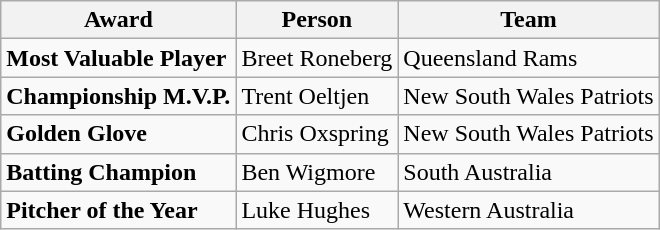<table class="wikitable">
<tr>
<th>Award</th>
<th>Person</th>
<th>Team</th>
</tr>
<tr>
<td><strong>Most Valuable Player</strong></td>
<td>Breet Roneberg</td>
<td>Queensland Rams</td>
</tr>
<tr>
<td><strong>Championship M.V.P.</strong></td>
<td>Trent Oeltjen</td>
<td>New South Wales Patriots</td>
</tr>
<tr>
<td><strong>Golden Glove</strong></td>
<td>Chris Oxspring</td>
<td>New South Wales Patriots</td>
</tr>
<tr>
<td><strong>Batting Champion</strong></td>
<td>Ben Wigmore</td>
<td>South Australia</td>
</tr>
<tr>
<td><strong>Pitcher of the Year</strong></td>
<td>Luke Hughes</td>
<td>Western Australia</td>
</tr>
</table>
